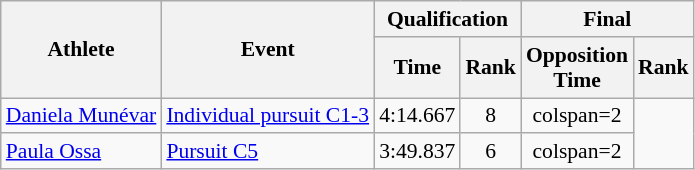<table class=wikitable style="font-size:90%">
<tr>
<th rowspan="2">Athlete</th>
<th rowspan="2">Event</th>
<th colspan="2">Qualification</th>
<th colspan="2">Final</th>
</tr>
<tr>
<th>Time</th>
<th>Rank</th>
<th>Opposition<br>Time</th>
<th>Rank</th>
</tr>
<tr style="text-align:center">
<td style="text-align:left"><a href='#'>Daniela Munévar</a></td>
<td style="text-align:left"><a href='#'>Individual pursuit C1-3</a></td>
<td>4:14.667</td>
<td>8</td>
<td>colspan=2 </td>
</tr>
<tr style="text-align:center">
<td style="text-align:left"><a href='#'>Paula Ossa</a></td>
<td style="text-align:left"><a href='#'>Pursuit C5</a></td>
<td>3:49.837</td>
<td>6</td>
<td>colspan=2 </td>
</tr>
</table>
